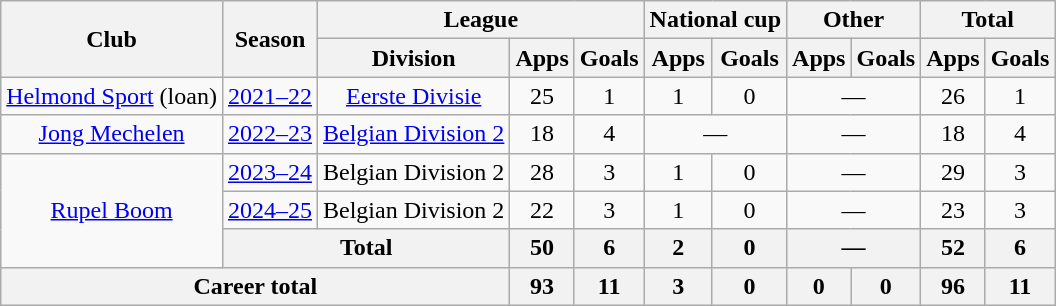<table class="wikitable" style="text-align:center">
<tr>
<th rowspan="2">Club</th>
<th rowspan="2">Season</th>
<th colspan="3">League</th>
<th colspan="2">National cup</th>
<th colspan="2">Other</th>
<th colspan="2">Total</th>
</tr>
<tr>
<th>Division</th>
<th>Apps</th>
<th>Goals</th>
<th>Apps</th>
<th>Goals</th>
<th>Apps</th>
<th>Goals</th>
<th>Apps</th>
<th>Goals</th>
</tr>
<tr>
<td><a href='#'>Helmond Sport</a> (loan)</td>
<td><a href='#'>2021–22</a></td>
<td><a href='#'>Eerste Divisie</a></td>
<td>25</td>
<td>1</td>
<td>1</td>
<td>0</td>
<td colspan="2">—</td>
<td>26</td>
<td>1</td>
</tr>
<tr>
<td><a href='#'>Jong Mechelen</a></td>
<td><a href='#'>2022–23</a></td>
<td><a href='#'>Belgian Division 2</a></td>
<td>18</td>
<td>4</td>
<td colspan="2">—</td>
<td colspan="2">—</td>
<td>18</td>
<td>4</td>
</tr>
<tr>
<td rowspan="3"><a href='#'>Rupel Boom</a></td>
<td><a href='#'>2023–24</a></td>
<td>Belgian Division 2</td>
<td>28</td>
<td>3</td>
<td>1</td>
<td>0</td>
<td colspan="2">—</td>
<td>29</td>
<td>3</td>
</tr>
<tr>
<td><a href='#'>2024–25</a></td>
<td>Belgian Division 2</td>
<td>22</td>
<td>3</td>
<td>1</td>
<td>0</td>
<td colspan="2">—</td>
<td>23</td>
<td>3</td>
</tr>
<tr>
<th colspan="2">Total</th>
<th>50</th>
<th>6</th>
<th>2</th>
<th>0</th>
<th colspan="2">—</th>
<th>52</th>
<th>6</th>
</tr>
<tr>
<th colspan="3">Career total</th>
<th>93</th>
<th>11</th>
<th>3</th>
<th>0</th>
<th>0</th>
<th>0</th>
<th>96</th>
<th>11</th>
</tr>
</table>
